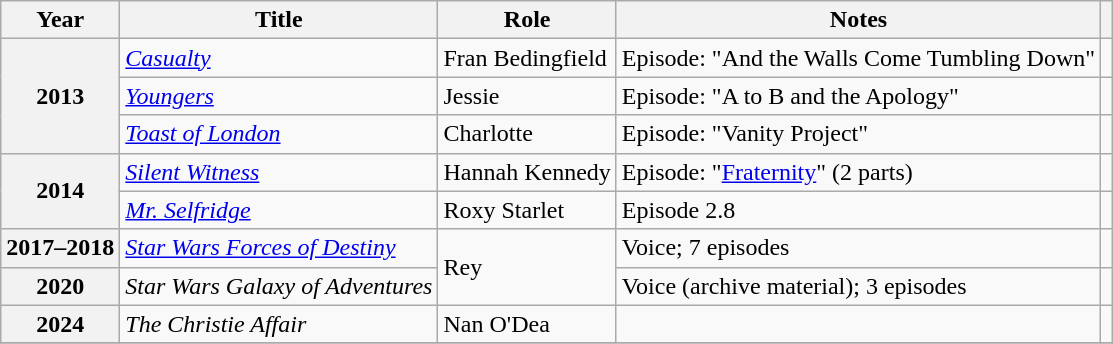<table class="wikitable plainrowheaders sortable">
<tr>
<th scope="col">Year</th>
<th scope="col">Title</th>
<th scope="col">Role</th>
<th scope="col" class="unsortable">Notes</th>
<th scope="col" class="unsortable"></th>
</tr>
<tr>
<th scope="row" rowspan=3>2013</th>
<td><em><a href='#'>Casualty</a></em></td>
<td>Fran Bedingfield</td>
<td>Episode: "And the Walls Come Tumbling Down"</td>
<td></td>
</tr>
<tr>
<td><em><a href='#'>Youngers</a></em></td>
<td>Jessie</td>
<td>Episode: "A to B and the Apology"</td>
<td></td>
</tr>
<tr>
<td><em><a href='#'>Toast of London</a></em></td>
<td>Charlotte</td>
<td>Episode: "Vanity Project"</td>
<td></td>
</tr>
<tr>
<th scope="row" rowspan="2">2014</th>
<td><em><a href='#'>Silent Witness</a></em></td>
<td>Hannah Kennedy</td>
<td>Episode: "<a href='#'>Fraternity</a>" (2 parts)</td>
<td></td>
</tr>
<tr>
<td><em><a href='#'>Mr. Selfridge</a></em></td>
<td>Roxy Starlet</td>
<td>Episode 2.8</td>
<td></td>
</tr>
<tr>
<th scope="row">2017–2018</th>
<td><em><a href='#'>Star Wars Forces of Destiny</a></em></td>
<td rowspan="2">Rey</td>
<td>Voice; 7 episodes</td>
<td></td>
</tr>
<tr>
<th scope="row">2020</th>
<td><em>Star Wars Galaxy of Adventures</em></td>
<td>Voice (archive material); 3 episodes</td>
<td></td>
</tr>
<tr>
<th scope="row">2024</th>
<td><em>The Christie Affair</em></td>
<td>Nan O'Dea</td>
<td></td>
<td></td>
</tr>
<tr>
</tr>
</table>
